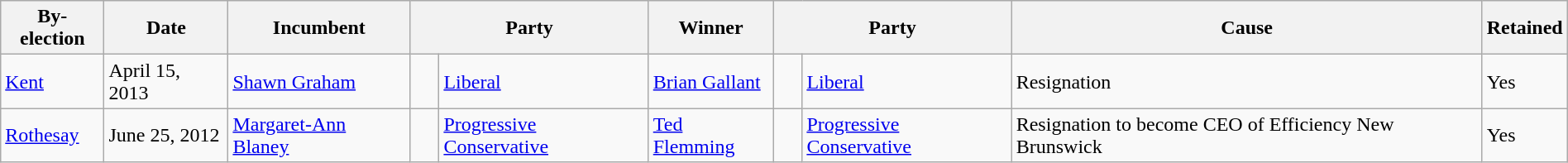<table class=wikitable style="width:100%">
<tr>
<th>By-election</th>
<th>Date</th>
<th>Incumbent</th>
<th colspan=2>Party</th>
<th>Winner</th>
<th colspan=2>Party</th>
<th>Cause</th>
<th>Retained</th>
</tr>
<tr>
<td><a href='#'>Kent</a></td>
<td>April 15, 2013</td>
<td><a href='#'>Shawn Graham</a></td>
<td>    </td>
<td><a href='#'>Liberal</a></td>
<td><a href='#'>Brian Gallant</a></td>
<td>    </td>
<td><a href='#'>Liberal</a></td>
<td>Resignation</td>
<td>Yes</td>
</tr>
<tr>
<td><a href='#'>Rothesay</a></td>
<td>June 25, 2012</td>
<td><a href='#'>Margaret-Ann Blaney</a></td>
<td>    </td>
<td><a href='#'>Progressive Conservative</a></td>
<td><a href='#'>Ted Flemming</a></td>
<td>    </td>
<td><a href='#'>Progressive Conservative</a></td>
<td>Resignation to become CEO of Efficiency New Brunswick</td>
<td>Yes</td>
</tr>
</table>
